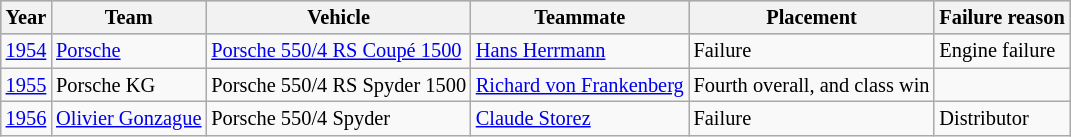<table class = "wikitable" style="font-size: 85%;">
<tr Bgcolor = "#ABBBDD">
<th>Year</th>
<th>Team</th>
<th>Vehicle</th>
<th>Teammate</th>
<th>Placement</th>
<th>Failure reason</th>
</tr>
<tr>
<td><a href='#'>1954</a></td>
<td> <a href='#'>Porsche</a></td>
<td><a href='#'>Porsche 550/4 RS Coupé 1500</a></td>
<td> <a href='#'>Hans Herrmann</a></td>
<td>Failure</td>
<td>Engine failure</td>
</tr>
<tr>
<td><a href='#'>1955</a></td>
<td> Porsche KG</td>
<td>Porsche 550/4 RS Spyder 1500</td>
<td> <a href='#'>Richard von Frankenberg</a></td>
<td>Fourth overall, and class win</td>
<td></td>
</tr>
<tr>
<td><a href='#'>1956</a></td>
<td> <a href='#'>Olivier Gonzague</a></td>
<td>Porsche 550/4 Spyder</td>
<td> <a href='#'>Claude Storez</a></td>
<td>Failure</td>
<td>Distributor</td>
</tr>
</table>
